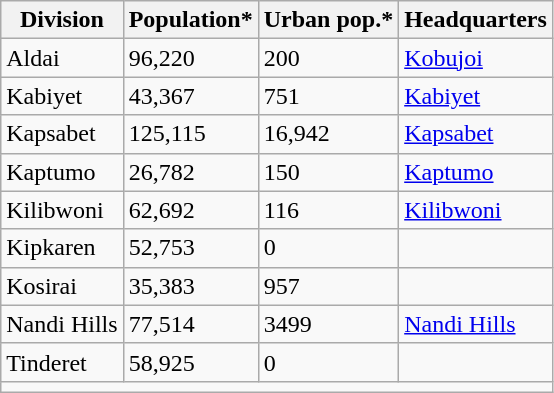<table class="wikitable">
<tr>
<th>Division</th>
<th>Population*</th>
<th>Urban pop.*</th>
<th>Headquarters</th>
</tr>
<tr>
<td>Aldai</td>
<td>96,220</td>
<td>200</td>
<td><a href='#'>Kobujoi</a></td>
</tr>
<tr>
<td>Kabiyet</td>
<td>43,367</td>
<td>751</td>
<td><a href='#'>Kabiyet</a></td>
</tr>
<tr>
<td>Kapsabet</td>
<td>125,115</td>
<td>16,942</td>
<td><a href='#'>Kapsabet</a></td>
</tr>
<tr>
<td>Kaptumo</td>
<td>26,782</td>
<td>150</td>
<td><a href='#'>Kaptumo</a></td>
</tr>
<tr>
<td>Kilibwoni</td>
<td>62,692</td>
<td>116</td>
<td><a href='#'>Kilibwoni</a></td>
</tr>
<tr>
<td>Kipkaren</td>
<td>52,753</td>
<td>0</td>
<td></td>
</tr>
<tr>
<td>Kosirai</td>
<td>35,383</td>
<td>957</td>
<td></td>
</tr>
<tr>
<td>Nandi Hills</td>
<td>77,514</td>
<td>3499</td>
<td><a href='#'>Nandi Hills</a></td>
</tr>
<tr>
<td>Tinderet</td>
<td>58,925</td>
<td>0</td>
<td></td>
</tr>
<tr>
<td colspan="4"></td>
</tr>
</table>
